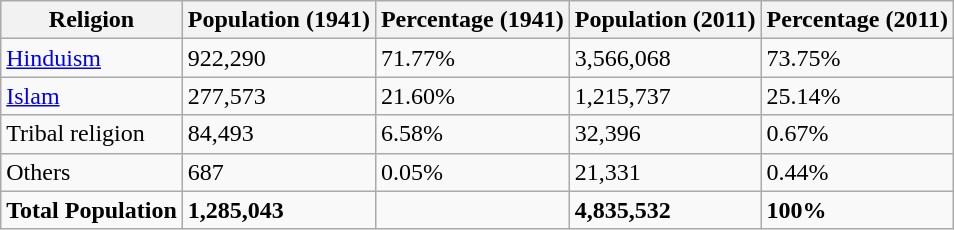<table class="wikitable sortable">
<tr>
<th>Religion</th>
<th>Population (1941)</th>
<th>Percentage (1941)</th>
<th>Population (2011)</th>
<th>Percentage (2011)</th>
</tr>
<tr>
<td><a href='#'>Hinduism</a> </td>
<td>922,290</td>
<td>71.77%</td>
<td>3,566,068</td>
<td>73.75%</td>
</tr>
<tr>
<td><a href='#'>Islam</a> </td>
<td>277,573</td>
<td>21.60%</td>
<td>1,215,737</td>
<td>25.14%</td>
</tr>
<tr>
<td>Tribal religion</td>
<td>84,493</td>
<td>6.58%</td>
<td>32,396</td>
<td>0.67%</td>
</tr>
<tr>
<td>Others</td>
<td>687</td>
<td>0.05%</td>
<td>21,331</td>
<td>0.44%</td>
</tr>
<tr>
<td><strong>Total Population</strong></td>
<td><strong>1,285,043</strong></td>
<td><strong></strong></td>
<td><strong>4,835,532</strong></td>
<td><strong>100%</strong></td>
</tr>
</table>
